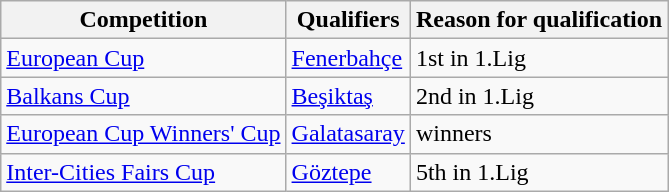<table class="wikitable">
<tr>
<th>Competition</th>
<th>Qualifiers</th>
<th>Reason for qualification</th>
</tr>
<tr>
<td><a href='#'>European Cup</a></td>
<td><a href='#'>Fenerbahçe</a></td>
<td>1st in 1.Lig</td>
</tr>
<tr>
<td><a href='#'>Balkans Cup</a></td>
<td><a href='#'>Beşiktaş</a></td>
<td>2nd in 1.Lig</td>
</tr>
<tr>
<td><a href='#'>European Cup Winners' Cup</a></td>
<td><a href='#'>Galatasaray</a></td>
<td> winners</td>
</tr>
<tr>
<td><a href='#'>Inter-Cities Fairs Cup</a></td>
<td><a href='#'>Göztepe</a></td>
<td>5th in 1.Lig</td>
</tr>
</table>
